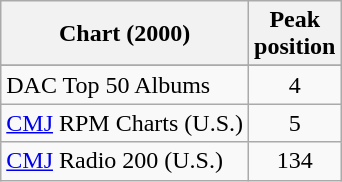<table class="wikitable plainrowheaders">
<tr>
<th scope="col">Chart (2000)</th>
<th scope="col">Peak<br>position</th>
</tr>
<tr>
</tr>
<tr>
<td>DAC Top 50 Albums</td>
<td style="text-align: center;">4</td>
</tr>
<tr>
<td><a href='#'>CMJ</a> RPM Charts (U.S.)</td>
<td style="text-align: center;">5</td>
</tr>
<tr>
<td><a href='#'>CMJ</a> Radio 200 (U.S.)</td>
<td style="text-align: center;">134</td>
</tr>
</table>
